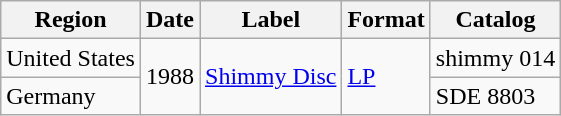<table class="wikitable">
<tr>
<th>Region</th>
<th>Date</th>
<th>Label</th>
<th>Format</th>
<th>Catalog</th>
</tr>
<tr>
<td>United States</td>
<td rowspan="2">1988</td>
<td rowspan="2"><a href='#'>Shimmy Disc</a></td>
<td rowspan="2"><a href='#'>LP</a></td>
<td>shimmy 014</td>
</tr>
<tr>
<td>Germany</td>
<td>SDE 8803</td>
</tr>
</table>
